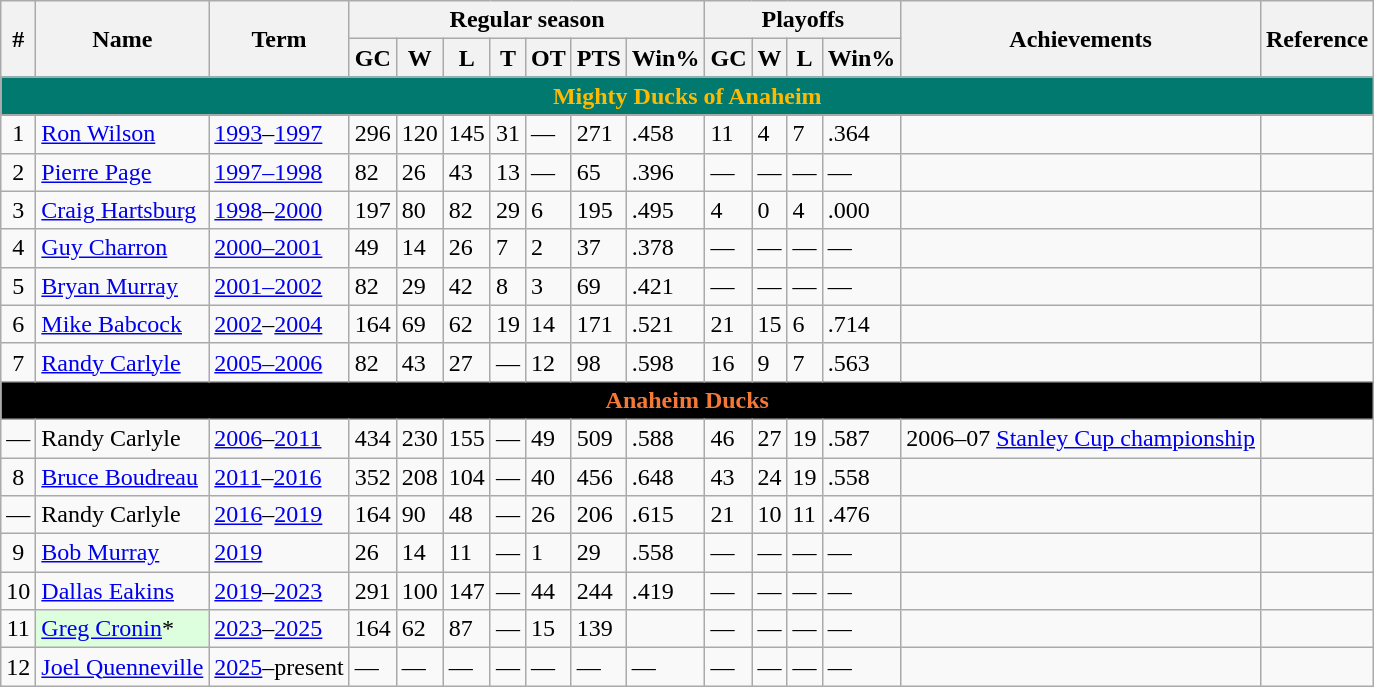<table class="wikitable">
<tr>
<th rowspan="2">#</th>
<th rowspan="2">Name</th>
<th rowspan="2">Term</th>
<th colspan="7">Regular season</th>
<th colspan="4">Playoffs</th>
<th rowspan="2">Achievements</th>
<th rowspan="2">Reference</th>
</tr>
<tr>
<th>GC</th>
<th>W</th>
<th>L</th>
<th>T</th>
<th>OT</th>
<th>PTS</th>
<th>Win%</th>
<th>GC</th>
<th>W</th>
<th>L</th>
<th>Win%</th>
</tr>
<tr>
<td align="center" colspan="33" style="background-color:#01796F;color:#FFBA00"><strong>Mighty Ducks of Anaheim</strong></td>
</tr>
<tr>
<td align=center>1</td>
<td><a href='#'>Ron Wilson</a></td>
<td><a href='#'>1993</a>–<a href='#'>1997</a></td>
<td>296</td>
<td>120</td>
<td>145</td>
<td>31</td>
<td>—</td>
<td>271</td>
<td>.458</td>
<td>11</td>
<td>4</td>
<td>7</td>
<td>.364</td>
<td></td>
<td align=center></td>
</tr>
<tr>
<td align=center>2</td>
<td><a href='#'>Pierre Page</a></td>
<td><a href='#'>1997–1998</a></td>
<td>82</td>
<td>26</td>
<td>43</td>
<td>13</td>
<td>—</td>
<td>65</td>
<td>.396</td>
<td>—</td>
<td>—</td>
<td>—</td>
<td>—</td>
<td></td>
<td align=center></td>
</tr>
<tr>
<td align=center>3</td>
<td><a href='#'>Craig Hartsburg</a></td>
<td><a href='#'>1998</a>–<a href='#'>2000</a></td>
<td>197</td>
<td>80</td>
<td>82</td>
<td>29</td>
<td>6</td>
<td>195</td>
<td>.495</td>
<td>4</td>
<td>0</td>
<td>4</td>
<td>.000</td>
<td></td>
<td align=center></td>
</tr>
<tr>
<td align=center>4</td>
<td><a href='#'>Guy Charron</a></td>
<td><a href='#'>2000–2001</a></td>
<td>49</td>
<td>14</td>
<td>26</td>
<td>7</td>
<td>2</td>
<td>37</td>
<td>.378</td>
<td>—</td>
<td>—</td>
<td>—</td>
<td>—</td>
<td></td>
<td align=center></td>
</tr>
<tr>
<td align=center>5</td>
<td><a href='#'>Bryan Murray</a></td>
<td><a href='#'>2001–2002</a></td>
<td>82</td>
<td>29</td>
<td>42</td>
<td>8</td>
<td>3</td>
<td>69</td>
<td>.421</td>
<td>—</td>
<td>—</td>
<td>—</td>
<td>—</td>
<td></td>
<td align=center></td>
</tr>
<tr>
<td align=center>6</td>
<td><a href='#'>Mike Babcock</a></td>
<td><a href='#'>2002</a>–<a href='#'>2004</a></td>
<td>164</td>
<td>69</td>
<td>62</td>
<td>19</td>
<td>14</td>
<td>171</td>
<td>.521</td>
<td>21</td>
<td>15</td>
<td>6</td>
<td>.714</td>
<td></td>
<td align=center></td>
</tr>
<tr>
<td align=center>7</td>
<td><a href='#'>Randy Carlyle</a></td>
<td><a href='#'>2005–2006</a></td>
<td>82</td>
<td>43</td>
<td>27</td>
<td>—</td>
<td>12</td>
<td>98</td>
<td>.598</td>
<td>16</td>
<td>9</td>
<td>7</td>
<td>.563</td>
<td></td>
<td align=center></td>
</tr>
<tr>
<td align="center" colspan="33" style="background-color:black;color:#F47937"><strong>Anaheim Ducks</strong></td>
</tr>
<tr>
<td align=center>—</td>
<td>Randy Carlyle</td>
<td><a href='#'>2006</a>–<a href='#'>2011</a></td>
<td>434</td>
<td>230</td>
<td>155</td>
<td>—</td>
<td>49</td>
<td>509</td>
<td>.588</td>
<td>46</td>
<td>27</td>
<td>19</td>
<td>.587</td>
<td>2006–07 <a href='#'>Stanley Cup championship</a></td>
<td align=center></td>
</tr>
<tr>
<td align=center>8</td>
<td><a href='#'>Bruce Boudreau</a></td>
<td><a href='#'>2011</a>–<a href='#'>2016</a></td>
<td>352</td>
<td>208</td>
<td>104</td>
<td>—</td>
<td>40</td>
<td>456</td>
<td>.648</td>
<td>43</td>
<td>24</td>
<td>19</td>
<td>.558</td>
<td></td>
<td align=center></td>
</tr>
<tr>
<td align=center>—</td>
<td>Randy Carlyle</td>
<td><a href='#'>2016</a>–<a href='#'>2019</a></td>
<td>164</td>
<td>90</td>
<td>48</td>
<td>—</td>
<td>26</td>
<td>206</td>
<td>.615</td>
<td>21</td>
<td>10</td>
<td>11</td>
<td>.476</td>
<td></td>
<td align=center></td>
</tr>
<tr>
<td align=center>9</td>
<td><a href='#'>Bob Murray</a></td>
<td><a href='#'>2019</a></td>
<td>26</td>
<td>14</td>
<td>11</td>
<td>—</td>
<td>1</td>
<td>29</td>
<td>.558</td>
<td>—</td>
<td>—</td>
<td>—</td>
<td>—</td>
<td></td>
<td align=center></td>
</tr>
<tr>
<td align=center>10</td>
<td><a href='#'>Dallas Eakins</a></td>
<td><a href='#'>2019</a>–<a href='#'>2023</a></td>
<td>291</td>
<td>100</td>
<td>147</td>
<td>—</td>
<td>44</td>
<td>244</td>
<td>.419</td>
<td>—</td>
<td>—</td>
<td>—</td>
<td>—</td>
<td></td>
<td align=center></td>
</tr>
<tr>
<td align=center>11</td>
<td style="background-color:#ddffdd"><a href='#'>Greg Cronin</a>*</td>
<td><a href='#'>2023</a>–<a href='#'>2025</a></td>
<td>164</td>
<td>62</td>
<td>87</td>
<td>—</td>
<td>15</td>
<td>139</td>
<td></td>
<td>—</td>
<td>—</td>
<td>—</td>
<td>—</td>
<td></td>
<td align=center></td>
</tr>
<tr>
<td align=center>12</td>
<td><a href='#'>Joel Quenneville</a></td>
<td><a href='#'>2025</a>–present</td>
<td>—</td>
<td>—</td>
<td>—</td>
<td>—</td>
<td>—</td>
<td>—</td>
<td>—</td>
<td>—</td>
<td>—</td>
<td>—</td>
<td>—</td>
<td></td>
<td align=center></td>
</tr>
</table>
